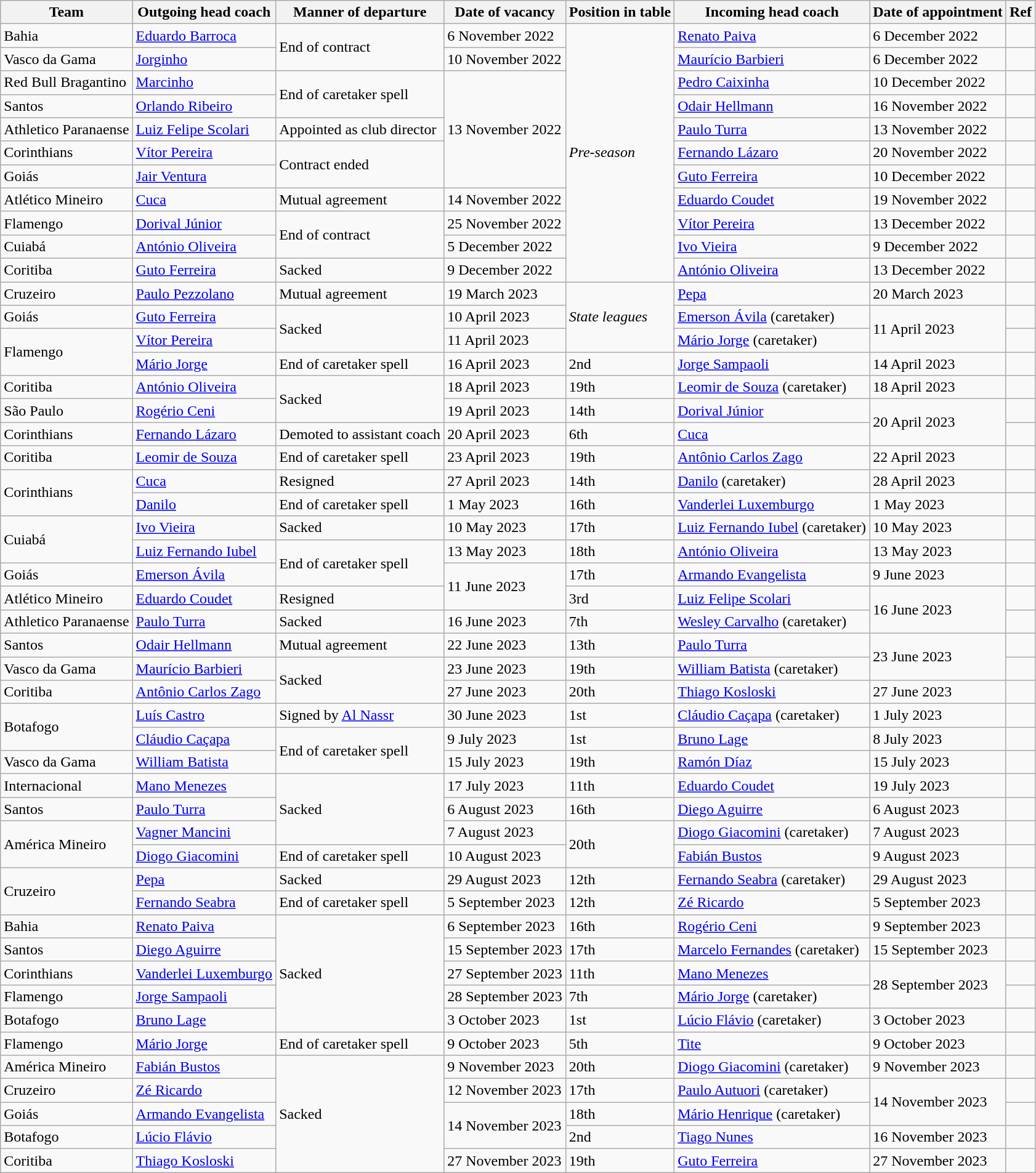<table class="wikitable sortable">
<tr>
<th>Team</th>
<th>Outgoing head coach</th>
<th>Manner of departure</th>
<th>Date of vacancy</th>
<th>Position in table</th>
<th>Incoming head coach</th>
<th>Date of appointment</th>
<th>Ref</th>
</tr>
<tr>
<td>Bahia</td>
<td> <a href='#'>Eduardo Barroca</a></td>
<td rowspan=2>End of contract</td>
<td>6 November 2022</td>
<td rowspan=11><em>Pre-season</em></td>
<td> <a href='#'>Renato Paiva</a></td>
<td>6 December 2022</td>
<td></td>
</tr>
<tr>
<td>Vasco da Gama</td>
<td> <a href='#'>Jorginho</a></td>
<td>10 November 2022</td>
<td> <a href='#'>Maurício Barbieri</a></td>
<td>6 December 2022</td>
<td></td>
</tr>
<tr>
<td>Red Bull Bragantino</td>
<td> <a href='#'>Marcinho</a></td>
<td rowspan=2>End of caretaker spell</td>
<td rowspan=5>13 November 2022</td>
<td> <a href='#'>Pedro Caixinha</a></td>
<td>10 December 2022</td>
<td></td>
</tr>
<tr>
<td>Santos</td>
<td> <a href='#'>Orlando Ribeiro</a></td>
<td> <a href='#'>Odair Hellmann</a></td>
<td>16 November 2022</td>
<td></td>
</tr>
<tr>
<td>Athletico Paranaense</td>
<td> <a href='#'>Luiz Felipe Scolari</a></td>
<td>Appointed as club director</td>
<td> <a href='#'>Paulo Turra</a></td>
<td>13 November 2022</td>
<td></td>
</tr>
<tr>
<td>Corinthians</td>
<td> <a href='#'>Vítor Pereira</a></td>
<td rowspan=2>Contract ended</td>
<td> <a href='#'>Fernando Lázaro</a></td>
<td>20 November 2022</td>
<td></td>
</tr>
<tr>
<td>Goiás</td>
<td> <a href='#'>Jair Ventura</a></td>
<td> <a href='#'>Guto Ferreira</a></td>
<td>10 December 2022</td>
<td></td>
</tr>
<tr>
<td>Atlético Mineiro</td>
<td> <a href='#'>Cuca</a></td>
<td>Mutual agreement</td>
<td>14 November 2022</td>
<td> <a href='#'>Eduardo Coudet</a></td>
<td>19 November 2022</td>
<td></td>
</tr>
<tr>
<td>Flamengo</td>
<td> <a href='#'>Dorival Júnior</a></td>
<td rowspan=2>End of contract</td>
<td>25 November 2022</td>
<td> <a href='#'>Vítor Pereira</a></td>
<td>13 December 2022</td>
<td></td>
</tr>
<tr>
<td>Cuiabá</td>
<td> <a href='#'>António Oliveira</a></td>
<td>5 December 2022</td>
<td> <a href='#'>Ivo Vieira</a></td>
<td>9 December 2022</td>
<td></td>
</tr>
<tr>
<td>Coritiba</td>
<td> <a href='#'>Guto Ferreira</a></td>
<td>Sacked</td>
<td>9 December 2022</td>
<td> <a href='#'>António Oliveira</a></td>
<td>13 December 2022</td>
<td></td>
</tr>
<tr>
<td>Cruzeiro</td>
<td> <a href='#'>Paulo Pezzolano</a></td>
<td>Mutual agreement</td>
<td>19 March 2023</td>
<td rowspan=3><em>State leagues</em></td>
<td> <a href='#'>Pepa</a></td>
<td>20 March 2023</td>
<td></td>
</tr>
<tr>
<td>Goiás</td>
<td> <a href='#'>Guto Ferreira</a></td>
<td rowspan=2>Sacked</td>
<td>10 April 2023</td>
<td> <a href='#'>Emerson Ávila</a> (caretaker)</td>
<td rowspan=2>11 April 2023</td>
<td></td>
</tr>
<tr>
<td rowspan=2>Flamengo</td>
<td> <a href='#'>Vítor Pereira</a></td>
<td>11 April 2023</td>
<td> <a href='#'>Mário Jorge</a> (caretaker)</td>
<td></td>
</tr>
<tr>
<td> <a href='#'>Mário Jorge</a></td>
<td>End of caretaker spell</td>
<td>16 April 2023</td>
<td>2nd</td>
<td> <a href='#'>Jorge Sampaoli</a></td>
<td>14 April 2023</td>
<td></td>
</tr>
<tr>
<td>Coritiba</td>
<td> <a href='#'>António Oliveira</a></td>
<td rowspan=2>Sacked</td>
<td>18 April 2023</td>
<td>19th</td>
<td> <a href='#'>Leomir de Souza</a> (caretaker)</td>
<td>18 April 2023</td>
<td></td>
</tr>
<tr>
<td>São Paulo</td>
<td> <a href='#'>Rogério Ceni</a></td>
<td>19 April 2023</td>
<td>14th</td>
<td> <a href='#'>Dorival Júnior</a></td>
<td rowspan=2>20 April 2023</td>
<td></td>
</tr>
<tr>
<td>Corinthians</td>
<td> <a href='#'>Fernando Lázaro</a></td>
<td>Demoted to assistant coach</td>
<td>20 April 2023</td>
<td>6th</td>
<td> <a href='#'>Cuca</a></td>
<td></td>
</tr>
<tr>
<td>Coritiba</td>
<td> <a href='#'>Leomir de Souza</a></td>
<td>End of caretaker spell</td>
<td>23 April 2023</td>
<td>19th</td>
<td> <a href='#'>Antônio Carlos Zago</a></td>
<td>22 April 2023</td>
<td></td>
</tr>
<tr>
<td rowspan=2>Corinthians</td>
<td> <a href='#'>Cuca</a></td>
<td>Resigned</td>
<td>27 April 2023</td>
<td>14th</td>
<td> <a href='#'>Danilo</a> (caretaker)</td>
<td>28 April 2023</td>
<td></td>
</tr>
<tr>
<td> <a href='#'>Danilo</a></td>
<td>End of caretaker spell</td>
<td>1 May 2023</td>
<td>16th</td>
<td> <a href='#'>Vanderlei Luxemburgo</a></td>
<td>1 May 2023</td>
<td></td>
</tr>
<tr>
<td rowspan=2>Cuiabá</td>
<td> <a href='#'>Ivo Vieira</a></td>
<td>Sacked</td>
<td>10 May 2023</td>
<td>17th</td>
<td> <a href='#'>Luiz Fernando Iubel</a> (caretaker)</td>
<td>10 May 2023</td>
<td></td>
</tr>
<tr>
<td> <a href='#'>Luiz Fernando Iubel</a></td>
<td rowspan=2>End of caretaker spell</td>
<td>13 May 2023</td>
<td>18th</td>
<td> <a href='#'>António Oliveira</a></td>
<td>13 May 2023</td>
<td></td>
</tr>
<tr>
<td>Goiás</td>
<td> <a href='#'>Emerson Ávila</a></td>
<td rowspan=2>11 June 2023</td>
<td>17th</td>
<td> <a href='#'>Armando Evangelista</a></td>
<td>9 June 2023</td>
<td></td>
</tr>
<tr>
<td>Atlético Mineiro</td>
<td> <a href='#'>Eduardo Coudet</a></td>
<td>Resigned</td>
<td>3rd</td>
<td> <a href='#'>Luiz Felipe Scolari</a></td>
<td rowspan=2>16 June 2023</td>
<td></td>
</tr>
<tr>
<td>Athletico Paranaense</td>
<td> <a href='#'>Paulo Turra</a></td>
<td>Sacked</td>
<td>16 June 2023</td>
<td>7th</td>
<td> <a href='#'>Wesley Carvalho</a> (caretaker)</td>
<td></td>
</tr>
<tr>
<td>Santos</td>
<td> <a href='#'>Odair Hellmann</a></td>
<td>Mutual agreement</td>
<td>22 June 2023</td>
<td>13th</td>
<td> <a href='#'>Paulo Turra</a></td>
<td rowspan=2>23 June 2023</td>
<td></td>
</tr>
<tr>
<td>Vasco da Gama</td>
<td> <a href='#'>Maurício Barbieri</a></td>
<td rowspan=2>Sacked</td>
<td>23 June 2023</td>
<td>19th</td>
<td> <a href='#'>William Batista</a> (caretaker)</td>
<td></td>
</tr>
<tr>
<td>Coritiba</td>
<td> <a href='#'>Antônio Carlos Zago</a></td>
<td>27 June 2023</td>
<td>20th</td>
<td> <a href='#'>Thiago Kosloski</a></td>
<td>27 June 2023</td>
<td></td>
</tr>
<tr>
<td rowspan=2>Botafogo</td>
<td> <a href='#'>Luís Castro</a></td>
<td>Signed by <a href='#'>Al Nassr</a></td>
<td>30 June 2023</td>
<td>1st</td>
<td> <a href='#'>Cláudio Caçapa</a> (caretaker)</td>
<td>1 July 2023</td>
<td></td>
</tr>
<tr>
<td> <a href='#'>Cláudio Caçapa</a></td>
<td rowspan=2>End of caretaker spell</td>
<td>9 July 2023</td>
<td>1st</td>
<td> <a href='#'>Bruno Lage</a></td>
<td>8 July 2023</td>
<td></td>
</tr>
<tr>
<td>Vasco da Gama</td>
<td> <a href='#'>William Batista</a></td>
<td>15 July 2023</td>
<td>19th</td>
<td> <a href='#'>Ramón Díaz</a></td>
<td>15 July 2023</td>
<td></td>
</tr>
<tr>
<td>Internacional</td>
<td> <a href='#'>Mano Menezes</a></td>
<td rowspan=3>Sacked</td>
<td>17 July 2023</td>
<td>11th</td>
<td> <a href='#'>Eduardo Coudet</a></td>
<td>19 July 2023</td>
<td></td>
</tr>
<tr>
<td>Santos</td>
<td> <a href='#'>Paulo Turra</a></td>
<td>6 August 2023</td>
<td>16th</td>
<td> <a href='#'>Diego Aguirre</a></td>
<td>6 August 2023</td>
<td></td>
</tr>
<tr>
<td rowspan=2>América Mineiro</td>
<td> <a href='#'>Vagner Mancini</a></td>
<td>7 August 2023</td>
<td rowspan=2>20th</td>
<td> <a href='#'>Diogo Giacomini</a> (caretaker)</td>
<td>7 August 2023</td>
<td></td>
</tr>
<tr>
<td> <a href='#'>Diogo Giacomini</a></td>
<td>End of caretaker spell</td>
<td>10 August 2023</td>
<td> <a href='#'>Fabián Bustos</a></td>
<td>9 August 2023</td>
<td></td>
</tr>
<tr>
<td rowspan=2>Cruzeiro</td>
<td> <a href='#'>Pepa</a></td>
<td>Sacked</td>
<td>29 August 2023</td>
<td>12th</td>
<td> <a href='#'>Fernando Seabra</a> (caretaker)</td>
<td>29 August 2023</td>
<td></td>
</tr>
<tr>
<td> <a href='#'>Fernando Seabra</a></td>
<td>End of caretaker spell</td>
<td>5 September 2023</td>
<td>12th</td>
<td> <a href='#'>Zé Ricardo</a></td>
<td>5 September 2023</td>
<td></td>
</tr>
<tr>
<td>Bahia</td>
<td> <a href='#'>Renato Paiva</a></td>
<td rowspan=5>Sacked</td>
<td>6 September 2023</td>
<td>16th</td>
<td> <a href='#'>Rogério Ceni</a></td>
<td>9 September 2023</td>
<td></td>
</tr>
<tr>
<td>Santos</td>
<td> <a href='#'>Diego Aguirre</a></td>
<td>15 September 2023</td>
<td>17th</td>
<td> <a href='#'>Marcelo Fernandes</a> (caretaker)</td>
<td>15 September 2023</td>
<td></td>
</tr>
<tr>
<td>Corinthians</td>
<td> <a href='#'>Vanderlei Luxemburgo</a></td>
<td>27 September 2023</td>
<td>11th</td>
<td> <a href='#'>Mano Menezes</a></td>
<td rowspan=2>28 September 2023</td>
<td></td>
</tr>
<tr>
<td>Flamengo</td>
<td> <a href='#'>Jorge Sampaoli</a></td>
<td>28 September 2023</td>
<td>7th</td>
<td> <a href='#'>Mário Jorge</a> (caretaker)</td>
<td></td>
</tr>
<tr>
<td>Botafogo</td>
<td> <a href='#'>Bruno Lage</a></td>
<td>3 October 2023</td>
<td>1st</td>
<td> <a href='#'>Lúcio Flávio</a> (caretaker)</td>
<td>3 October 2023</td>
<td></td>
</tr>
<tr>
<td>Flamengo</td>
<td> <a href='#'>Mário Jorge</a></td>
<td>End of caretaker spell</td>
<td>9 October 2023</td>
<td>5th</td>
<td> <a href='#'>Tite</a></td>
<td>9 October 2023</td>
<td></td>
</tr>
<tr>
<td>América Mineiro</td>
<td> <a href='#'>Fabián Bustos</a></td>
<td rowspan=5>Sacked</td>
<td>9 November 2023</td>
<td>20th</td>
<td> <a href='#'>Diogo Giacomini</a> (caretaker)</td>
<td>9 November 2023</td>
<td></td>
</tr>
<tr>
<td>Cruzeiro</td>
<td> <a href='#'>Zé Ricardo</a></td>
<td>12 November 2023</td>
<td>17th</td>
<td> <a href='#'>Paulo Autuori</a> (caretaker)</td>
<td rowspan=2>14 November 2023</td>
<td></td>
</tr>
<tr>
<td>Goiás</td>
<td> <a href='#'>Armando Evangelista</a></td>
<td rowspan=2>14 November 2023</td>
<td>18th</td>
<td> <a href='#'>Mário Henrique</a> (caretaker)</td>
<td></td>
</tr>
<tr>
<td>Botafogo</td>
<td> <a href='#'>Lúcio Flávio</a></td>
<td>2nd</td>
<td> <a href='#'>Tiago Nunes</a></td>
<td>16 November 2023</td>
<td></td>
</tr>
<tr>
<td>Coritiba</td>
<td> <a href='#'>Thiago Kosloski</a></td>
<td>27 November 2023</td>
<td>19th</td>
<td> <a href='#'>Guto Ferreira</a></td>
<td>27 November 2023</td>
<td></td>
</tr>
</table>
